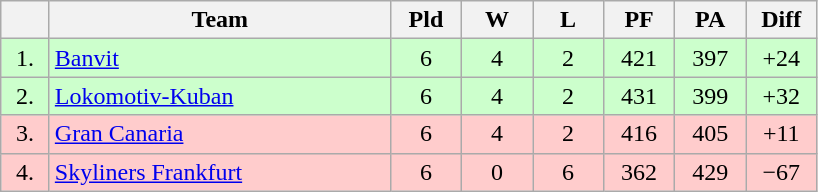<table class="wikitable" style="text-align:center">
<tr>
<th width=25></th>
<th width=220>Team</th>
<th width=40>Pld</th>
<th width=40>W</th>
<th width=40>L</th>
<th width=40>PF</th>
<th width=40>PA</th>
<th width=40>Diff</th>
</tr>
<tr style="background: #ccffcc;">
<td>1.</td>
<td align=left> <a href='#'>Banvit</a></td>
<td>6</td>
<td>4</td>
<td>2</td>
<td>421</td>
<td>397</td>
<td>+24</td>
</tr>
<tr style="background: #ccffcc;">
<td>2.</td>
<td align=left> <a href='#'>Lokomotiv-Kuban</a></td>
<td>6</td>
<td>4</td>
<td>2</td>
<td>431</td>
<td>399</td>
<td>+32</td>
</tr>
<tr style="background:#ffcccc;">
<td>3.</td>
<td align=left> <a href='#'>Gran Canaria</a></td>
<td>6</td>
<td>4</td>
<td>2</td>
<td>416</td>
<td>405</td>
<td>+11</td>
</tr>
<tr style="background:#ffcccc;">
<td>4.</td>
<td align=left> <a href='#'>Skyliners Frankfurt</a></td>
<td>6</td>
<td>0</td>
<td>6</td>
<td>362</td>
<td>429</td>
<td>−67</td>
</tr>
</table>
